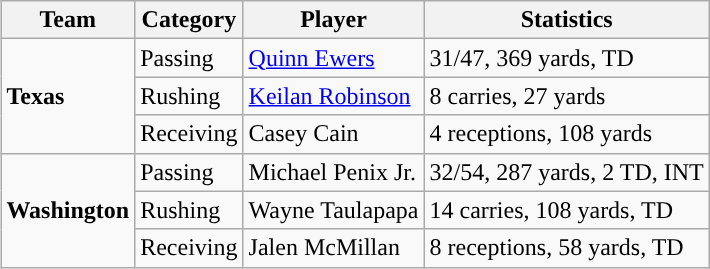<table class="wikitable" style="float: right;">
<tr>
<th>Team</th>
<th>Category</th>
<th>Player</th>
<th>Statistics</th>
</tr>
<tr>
<td rowspan=3><strong>Texas</strong></td>
<td>Passing</td>
<td><a href='#'>Quinn Ewers</a></td>
<td>31/47, 369 yards, TD</td>
</tr>
<tr>
<td>Rushing</td>
<td><a href='#'>Keilan Robinson</a></td>
<td>8 carries, 27 yards</td>
</tr>
<tr>
<td>Receiving</td>
<td>Casey Cain</td>
<td>4 receptions, 108 yards</td>
</tr>
<tr>
<td rowspan=3><strong>Washington</strong></td>
<td>Passing</td>
<td>Michael Penix Jr.</td>
<td>32/54, 287 yards, 2 TD, INT</td>
</tr>
<tr>
<td>Rushing</td>
<td>Wayne Taulapapa</td>
<td>14 carries, 108 yards, TD</td>
</tr>
<tr>
<td>Receiving</td>
<td>Jalen McMillan</td>
<td>8 receptions, 58 yards, TD</td>
</tr>
</table>
